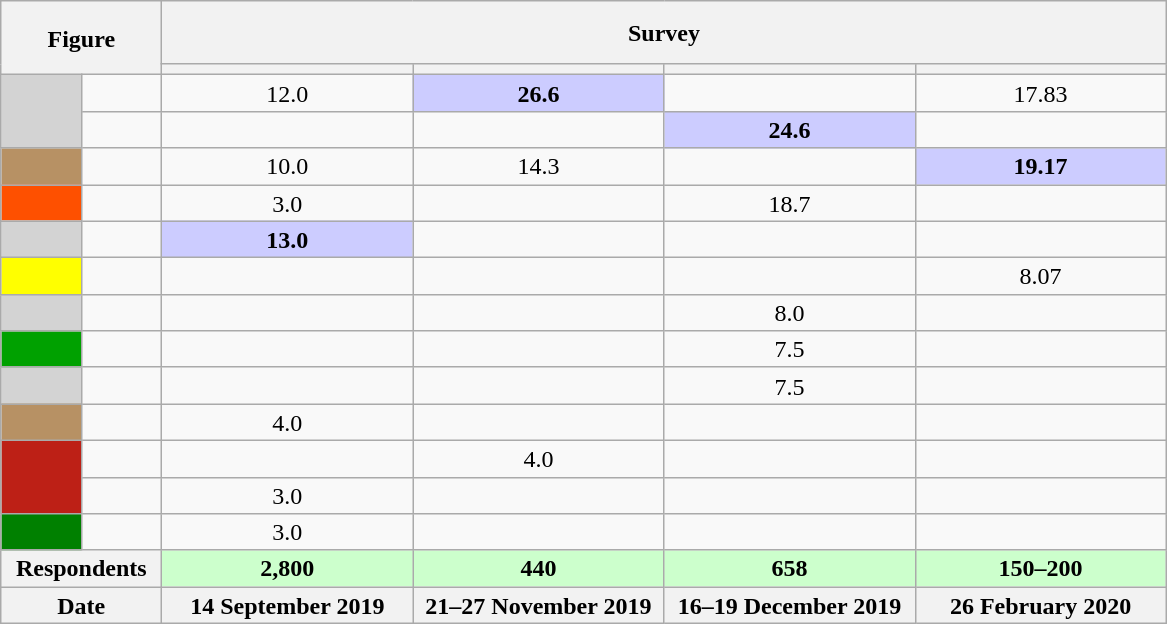<table class="wikitable" style="text-align:center;font-size:100%;line-height:17px">
<tr style="height:42px;">
<th style="width:100px;" rowspan="2" colspan="2">Figure</th>
<th style="width:100px;" colspan="4">Survey</th>
</tr>
<tr>
<th style="width:160px;"></th>
<th style="width:160px;"></th>
<th style="width:160px;"></th>
<th style="width:160px;"></th>
</tr>
<tr>
<th style="background-color:#D3D3D3" rowspan="2"></th>
<td style="margin:0 auto; white-space:nowrap; overflow:auto;"></td>
<td>12.0</td>
<td bgcolor=#CCCCFF><strong>26.6</strong></td>
<td></td>
<td>17.83</td>
</tr>
<tr>
<td style="margin:0 auto; white-space:nowrap; overflow:auto;"></td>
<td></td>
<td></td>
<td bgcolor=#CCCCFF><strong>24.6</strong></td>
<td></td>
</tr>
<tr>
<th style="background-color:#B79164"></th>
<td style="margin:0 auto; white-space:nowrap; overflow:auto;"></td>
<td>10.0</td>
<td>14.3</td>
<td></td>
<td bgcolor=#CCCCFF><strong>19.17</strong></td>
</tr>
<tr>
<th style="background-color:#FE5000"></th>
<td style="margin:0 auto; white-space:nowrap; overflow:auto;"></td>
<td>3.0</td>
<td></td>
<td>18.7</td>
<td></td>
</tr>
<tr>
<th style="background-color:#D3D3D3"></th>
<td style="margin:0 auto; white-space:nowrap; overflow:auto;"></td>
<td bgcolor=#CCCCFF><strong>13.0</strong></td>
<td></td>
<td></td>
<td></td>
</tr>
<tr>
<th style="background-color:#FFFF00"></th>
<td style="margin:0 auto; white-space:nowrap; overflow:auto;"></td>
<td></td>
<td></td>
<td></td>
<td>8.07</td>
</tr>
<tr>
<th style="background-color:#D3D3D3"></th>
<td style="margin:0 auto; white-space:nowrap; overflow:auto;"></td>
<td></td>
<td></td>
<td>8.0</td>
<td></td>
</tr>
<tr>
<th style="background-color:#00A100"></th>
<td style="margin:0 auto; white-space:nowrap; overflow:auto;"></td>
<td></td>
<td></td>
<td>7.5</td>
<td></td>
</tr>
<tr>
<th style="background-color:#D3D3D3"></th>
<td style="margin:0 auto; white-space:nowrap; overflow:auto;"></td>
<td></td>
<td></td>
<td>7.5</td>
<td></td>
</tr>
<tr>
<th style="background-color:#B79164"></th>
<td style="margin:0 auto; white-space:nowrap; overflow:auto;"></td>
<td>4.0</td>
<td></td>
<td></td>
<td></td>
</tr>
<tr>
<th style="background-color:#BD2016" rowspan="2"></th>
<td style="margin:0 auto; white-space:nowrap; overflow:auto;"></td>
<td></td>
<td>4.0</td>
<td></td>
<td></td>
</tr>
<tr>
<td style="margin:0 auto; white-space:nowrap; overflow:auto;"></td>
<td>3.0</td>
<td></td>
<td></td>
<td></td>
</tr>
<tr>
<th style="background-color:#008000"></th>
<td style="margin:0 auto; white-space:nowrap; overflow:auto;"></td>
<td>3.0</td>
<td></td>
<td></td>
<td></td>
</tr>
<tr>
<th style="width:40px;" colspan="2">Respondents</th>
<th style="background:#CFC; color:black">2,800</th>
<th style="background:#CFC; color:black">440</th>
<th style="background:#CFC; color:black">658</th>
<th style="background:#CFC; color:black">150–200</th>
</tr>
<tr>
<th style="width:40px;" colspan="2">Date</th>
<th style="width:40px;">14 September 2019</th>
<th style="width:40px;">21–27 November 2019</th>
<th style="width:40px;">16–19 December 2019</th>
<th style="width:40px;">26 February 2020</th>
</tr>
</table>
